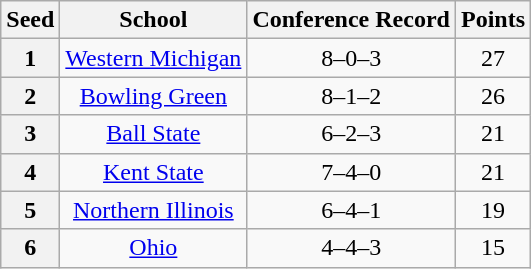<table class="wikitable" style="text-align:center">
<tr>
<th>Seed</th>
<th>School</th>
<th>Conference Record</th>
<th>Points</th>
</tr>
<tr>
<th>1</th>
<td><a href='#'>Western Michigan</a></td>
<td>8–0–3</td>
<td>27</td>
</tr>
<tr>
<th>2</th>
<td><a href='#'>Bowling Green</a></td>
<td>8–1–2</td>
<td>26</td>
</tr>
<tr>
<th>3</th>
<td><a href='#'>Ball State</a></td>
<td>6–2–3</td>
<td>21</td>
</tr>
<tr>
<th>4</th>
<td><a href='#'>Kent State</a></td>
<td>7–4–0</td>
<td>21</td>
</tr>
<tr>
<th>5</th>
<td><a href='#'>Northern Illinois</a></td>
<td>6–4–1</td>
<td>19</td>
</tr>
<tr>
<th>6</th>
<td><a href='#'>Ohio</a></td>
<td>4–4–3</td>
<td>15</td>
</tr>
</table>
